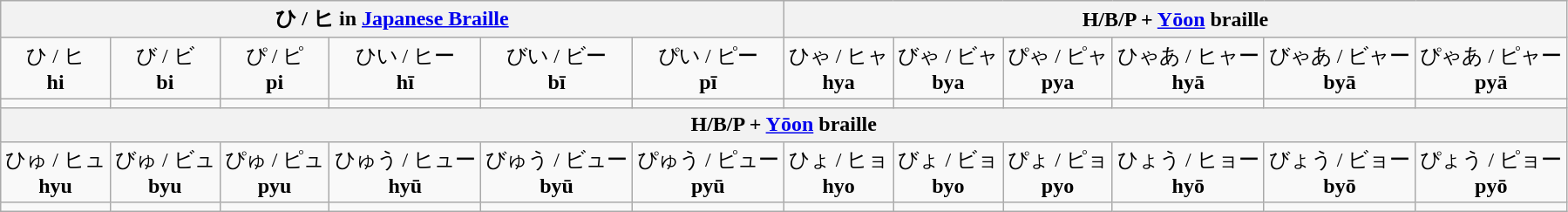<table class="wikitable nowrap" style="text-align:center">
<tr>
<th colspan=6>ひ / ヒ in <a href='#'>Japanese Braille</a></th>
<th colspan=6>H/B/P + <a href='#'>Yōon</a> braille</th>
</tr>
<tr>
<td>ひ / ヒ <br><strong>hi</strong></td>
<td>び / ビ <br><strong>bi</strong></td>
<td>ぴ / ピ <br><strong>pi</strong></td>
<td>ひい / ヒー <br><strong>hī</strong></td>
<td>びい / ビー <br><strong>bī</strong></td>
<td>ぴい / ピー <br><strong>pī</strong></td>
<td>ひゃ / ヒャ <br><strong>hya</strong></td>
<td>びゃ / ビャ <br><strong>bya</strong></td>
<td>ぴゃ / ピャ <br><strong>pya</strong></td>
<td>ひゃあ / ヒャー <br><strong>hyā</strong></td>
<td>びゃあ / ビャー <br><strong>byā</strong></td>
<td>ぴゃあ / ピャー <br><strong>pyā</strong></td>
</tr>
<tr>
<td></td>
<td></td>
<td></td>
<td></td>
<td></td>
<td></td>
<td></td>
<td></td>
<td></td>
<td></td>
<td></td>
<td></td>
</tr>
<tr>
<th colspan=12>H/B/P + <a href='#'>Yōon</a> braille</th>
</tr>
<tr>
<td>ひゅ / ヒュ <br><strong>hyu</strong></td>
<td>びゅ / ビュ <br><strong>byu</strong></td>
<td>ぴゅ / ピュ <br><strong>pyu</strong></td>
<td>ひゅう / ヒュー <br><strong>hyū</strong></td>
<td>びゅう / ビュー <br><strong>byū</strong></td>
<td>ぴゅう / ピュー <br><strong>pyū</strong></td>
<td>ひょ / ヒョ <br><strong>hyo</strong></td>
<td>びょ / ビョ <br><strong>byo</strong></td>
<td>ぴょ / ピョ <br><strong>pyo</strong></td>
<td>ひょう / ヒョー <br><strong>hyō</strong></td>
<td>びょう / ビョー <br><strong>byō</strong></td>
<td>ぴょう / ピョー <br><strong>pyō</strong></td>
</tr>
<tr>
<td></td>
<td></td>
<td></td>
<td></td>
<td></td>
<td></td>
<td></td>
<td></td>
<td></td>
<td></td>
<td></td>
<td></td>
</tr>
</table>
